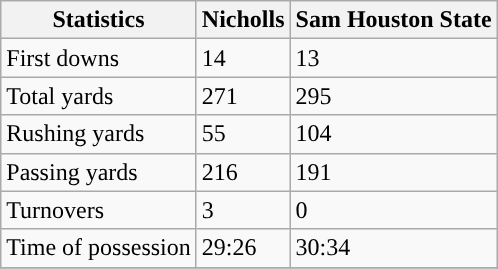<table class="wikitable">
<tr>
<th>Statistics</th>
<th>Nicholls</th>
<th>Sam Houston State</th>
</tr>
<tr>
<td>First downs</td>
<td>14</td>
<td>13</td>
</tr>
<tr>
<td>Total yards</td>
<td>271</td>
<td>295</td>
</tr>
<tr>
<td>Rushing yards</td>
<td>55</td>
<td>104</td>
</tr>
<tr>
<td>Passing yards</td>
<td>216</td>
<td>191</td>
</tr>
<tr>
<td>Turnovers</td>
<td>3</td>
<td>0</td>
</tr>
<tr>
<td>Time of possession</td>
<td>29:26</td>
<td>30:34</td>
</tr>
<tr>
</tr>
</table>
